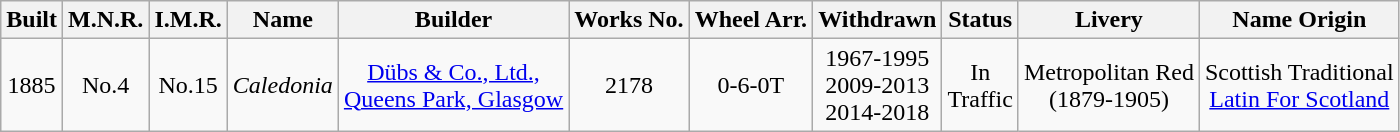<table class="wikitable">
<tr>
<th>Built</th>
<th>M.N.R.</th>
<th>I.M.R.</th>
<th>Name</th>
<th>Builder</th>
<th>Works No.</th>
<th>Wheel Arr.</th>
<th>Withdrawn</th>
<th>Status</th>
<th>Livery</th>
<th>Name Origin</th>
</tr>
<tr>
<td align="center">1885</td>
<td align="center">No.4</td>
<td align="center">No.15</td>
<td align="center"><em>Caledonia</em></td>
<td align="center"><a href='#'>Dübs & Co., Ltd.,<br>Queens Park, Glasgow</a></td>
<td align="center">2178</td>
<td align="center">0-6-0T</td>
<td align="center">1967-1995<br>2009-2013<br>2014-2018</td>
<td align="center">In<br>Traffic</td>
<td align="center">Metropolitan Red<br>(1879-1905)</td>
<td align="center">Scottish Traditional<br><a href='#'>Latin For Scotland</a></td>
</tr>
</table>
